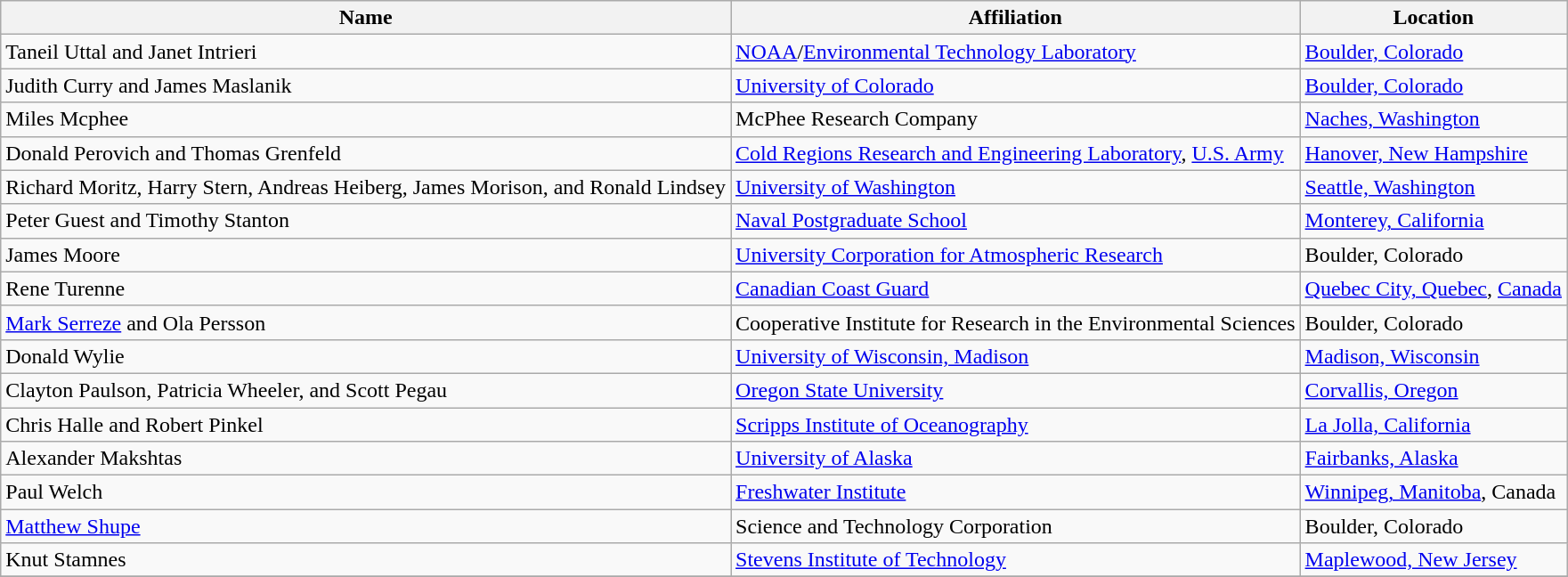<table class="wikitable sortable" style="text-align:left" | Principal Investigators in SHEBA>
<tr>
<th>Name</th>
<th>Affiliation</th>
<th>Location</th>
</tr>
<tr>
<td>Taneil Uttal and Janet Intrieri</td>
<td><a href='#'>NOAA</a>/<a href='#'>Environmental Technology Laboratory</a></td>
<td><a href='#'>Boulder, Colorado</a></td>
</tr>
<tr>
<td>Judith Curry and James Maslanik</td>
<td><a href='#'>University of Colorado</a></td>
<td><a href='#'>Boulder, Colorado</a></td>
</tr>
<tr>
<td>Miles Mcphee</td>
<td>McPhee Research Company</td>
<td><a href='#'>Naches, Washington</a></td>
</tr>
<tr>
<td>Donald Perovich and Thomas Grenfeld</td>
<td><a href='#'>Cold Regions Research and Engineering Laboratory</a>, <a href='#'>U.S. Army</a></td>
<td><a href='#'>Hanover, New Hampshire</a></td>
</tr>
<tr>
<td>Richard Moritz, Harry Stern, Andreas Heiberg, James Morison, and Ronald Lindsey</td>
<td><a href='#'>University of Washington</a></td>
<td><a href='#'>Seattle, Washington</a></td>
</tr>
<tr>
<td>Peter Guest and Timothy Stanton</td>
<td><a href='#'>Naval Postgraduate School</a></td>
<td><a href='#'>Monterey, California</a></td>
</tr>
<tr>
<td>James Moore</td>
<td><a href='#'>University Corporation for Atmospheric Research</a></td>
<td>Boulder, Colorado</td>
</tr>
<tr>
<td>Rene Turenne</td>
<td><a href='#'>Canadian Coast Guard</a></td>
<td><a href='#'>Quebec City, Quebec</a>, <a href='#'>Canada</a></td>
</tr>
<tr>
<td><a href='#'>Mark Serreze</a> and Ola Persson</td>
<td>Cooperative Institute for Research in the Environmental Sciences</td>
<td>Boulder, Colorado</td>
</tr>
<tr>
<td>Donald Wylie</td>
<td><a href='#'>University of Wisconsin, Madison</a></td>
<td><a href='#'>Madison, Wisconsin</a></td>
</tr>
<tr>
<td>Clayton Paulson, Patricia Wheeler, and Scott Pegau</td>
<td><a href='#'>Oregon State University</a></td>
<td><a href='#'>Corvallis, Oregon</a></td>
</tr>
<tr>
<td>Chris Halle and Robert Pinkel</td>
<td><a href='#'>Scripps Institute of Oceanography</a></td>
<td><a href='#'>La Jolla, California</a></td>
</tr>
<tr>
<td>Alexander Makshtas</td>
<td><a href='#'>University of Alaska</a></td>
<td><a href='#'>Fairbanks, Alaska</a></td>
</tr>
<tr>
<td>Paul Welch</td>
<td><a href='#'>Freshwater Institute</a></td>
<td><a href='#'>Winnipeg, Manitoba</a>, Canada</td>
</tr>
<tr>
<td><a href='#'>Matthew Shupe</a></td>
<td>Science and Technology Corporation</td>
<td>Boulder, Colorado</td>
</tr>
<tr>
<td>Knut Stamnes</td>
<td><a href='#'>Stevens Institute of Technology</a></td>
<td><a href='#'>Maplewood, New Jersey</a></td>
</tr>
<tr>
</tr>
</table>
